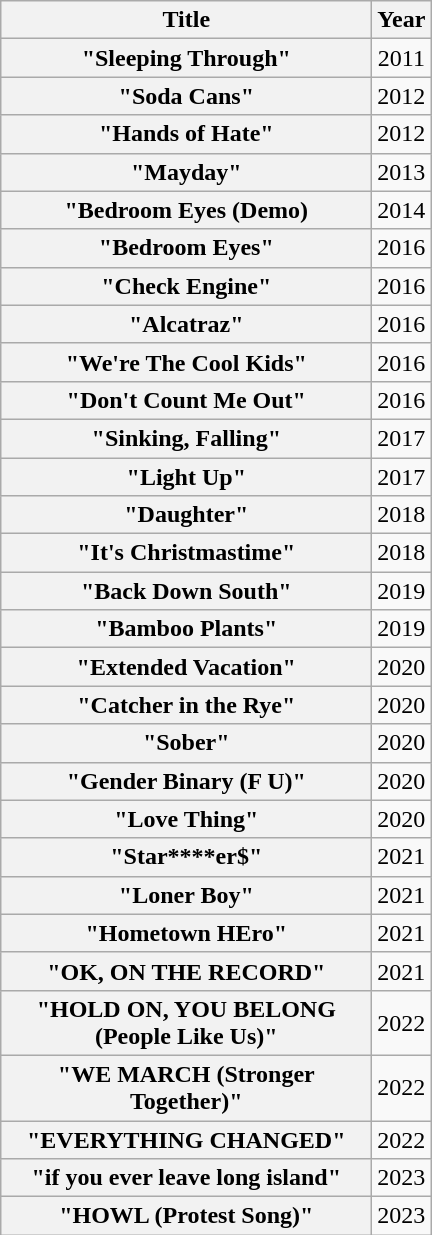<table class="wikitable plainrowheaders" style="text-align:center;">
<tr>
<th scope="col" style="width:15em;">Title</th>
<th scope="col">Year</th>
</tr>
<tr>
<th scope="row">"Sleeping Through"</th>
<td>2011</td>
</tr>
<tr>
<th scope="row">"Soda Cans"</th>
<td>2012</td>
</tr>
<tr>
<th scope="row">"Hands of Hate"</th>
<td>2012</td>
</tr>
<tr>
<th scope="row">"Mayday"</th>
<td>2013</td>
</tr>
<tr>
<th scope="row">"Bedroom Eyes (Demo)</th>
<td>2014</td>
</tr>
<tr>
<th scope="row">"Bedroom Eyes"</th>
<td>2016</td>
</tr>
<tr>
<th scope="row">"Check Engine"</th>
<td>2016</td>
</tr>
<tr>
<th scope="row">"Alcatraz"</th>
<td>2016</td>
</tr>
<tr>
<th scope="row">"We're The Cool Kids"</th>
<td>2016</td>
</tr>
<tr>
<th scope="row">"Don't Count Me Out"</th>
<td>2016</td>
</tr>
<tr>
<th scope="row">"Sinking, Falling"</th>
<td>2017</td>
</tr>
<tr>
<th scope="row">"Light Up"</th>
<td>2017</td>
</tr>
<tr>
<th scope="row">"Daughter"</th>
<td>2018</td>
</tr>
<tr>
<th scope="row">"It's Christmastime"</th>
<td>2018</td>
</tr>
<tr>
<th scope="row">"Back Down South"</th>
<td>2019</td>
</tr>
<tr>
<th scope="row">"Bamboo Plants"</th>
<td>2019</td>
</tr>
<tr>
<th scope="row">"Extended Vacation"</th>
<td>2020</td>
</tr>
<tr>
<th scope="row">"Catcher in the Rye"</th>
<td>2020</td>
</tr>
<tr>
<th scope="row">"Sober"</th>
<td>2020</td>
</tr>
<tr>
<th scope="row">"Gender Binary (F U)"</th>
<td>2020</td>
</tr>
<tr>
<th scope="row">"Love Thing"</th>
<td>2020</td>
</tr>
<tr>
<th scope="row">"Star****er$"</th>
<td>2021</td>
</tr>
<tr>
<th scope="row">"Loner Boy"</th>
<td>2021</td>
</tr>
<tr>
<th scope="row">"Hometown HEro"</th>
<td>2021</td>
</tr>
<tr>
<th scope="row">"OK, ON THE RECORD"</th>
<td>2021</td>
</tr>
<tr>
<th scope="row">"HOLD ON, YOU BELONG (People Like Us)"</th>
<td>2022</td>
</tr>
<tr>
<th scope="row">"WE MARCH (Stronger Together)"</th>
<td>2022</td>
</tr>
<tr>
<th scope="row">"EVERYTHING CHANGED"</th>
<td>2022</td>
</tr>
<tr>
<th scope="row">"if you ever leave long island"</th>
<td>2023</td>
</tr>
<tr>
<th scope="row">"HOWL (Protest Song)"</th>
<td>2023</td>
</tr>
</table>
